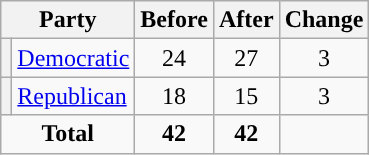<table class="wikitable" style="text-align:center;">
<tr>
<th colspan="2">Party</th>
<th>Before</th>
<th>After</th>
<th>Change</th>
</tr>
<tr>
<th style="background-color:"></th>
<td style="text-align:left;"><a href='#'>Democratic</a></td>
<td>24</td>
<td>27</td>
<td> 3</td>
</tr>
<tr>
<th style="background-color:"></th>
<td style="text-align:left;"><a href='#'>Republican</a></td>
<td>18</td>
<td>15</td>
<td> 3</td>
</tr>
<tr>
<td colspan="2"><strong>Total</strong></td>
<td><strong>42</strong></td>
<td><strong>42</strong></td>
<td></td>
</tr>
</table>
